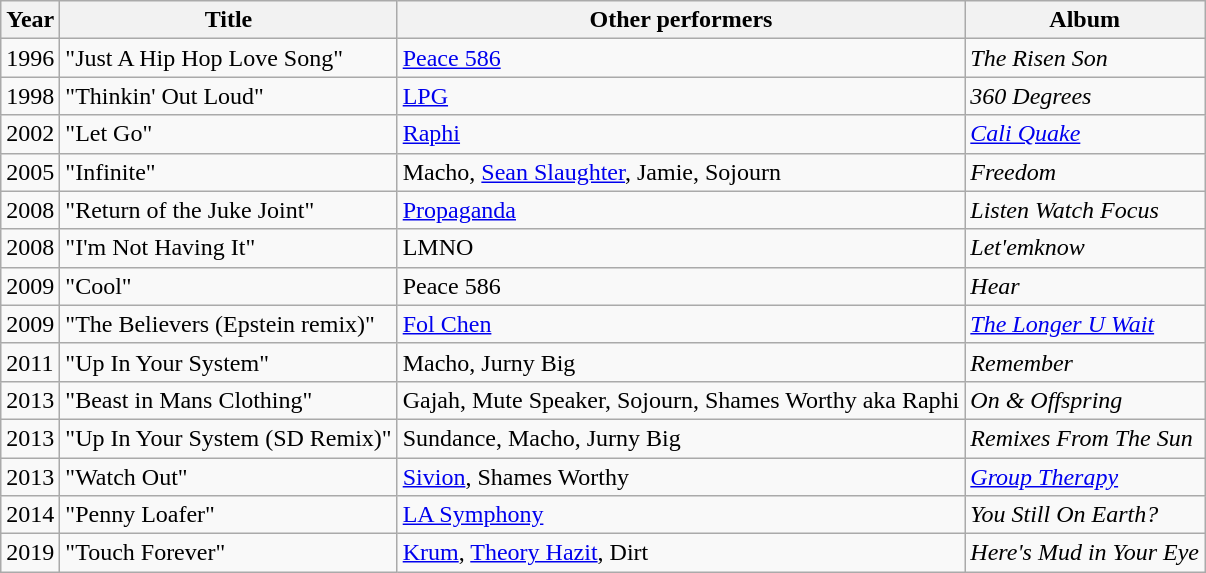<table class="wikitable">
<tr>
<th scope=col>Year</th>
<th scope=col>Title</th>
<th scope=col>Other performers</th>
<th scope=col>Album</th>
</tr>
<tr>
<td>1996</td>
<td>"Just A Hip Hop Love Song"</td>
<td><a href='#'>Peace 586</a></td>
<td><em>The Risen Son</em></td>
</tr>
<tr>
<td>1998</td>
<td>"Thinkin' Out Loud"</td>
<td><a href='#'>LPG</a></td>
<td><em>360 Degrees</em></td>
</tr>
<tr>
<td>2002</td>
<td>"Let Go"</td>
<td><a href='#'>Raphi</a></td>
<td><em><a href='#'>Cali Quake</a></em></td>
</tr>
<tr>
<td>2005</td>
<td>"Infinite"</td>
<td>Macho, <a href='#'>Sean Slaughter</a>, Jamie, Sojourn</td>
<td><em>Freedom</em></td>
</tr>
<tr>
<td>2008</td>
<td>"Return of the Juke Joint"</td>
<td><a href='#'>Propaganda</a></td>
<td><em>Listen Watch Focus</em></td>
</tr>
<tr>
<td>2008</td>
<td>"I'm Not Having It"</td>
<td>LMNO</td>
<td><em>Let'emknow</em></td>
</tr>
<tr>
<td>2009</td>
<td>"Cool"</td>
<td>Peace 586</td>
<td><em>Hear</em></td>
</tr>
<tr>
<td>2009</td>
<td>"The Believers (Epstein remix)"</td>
<td><a href='#'>Fol Chen</a></td>
<td><em><a href='#'>The Longer U Wait</a></em></td>
</tr>
<tr>
<td>2011</td>
<td>"Up In Your System"</td>
<td>Macho, Jurny Big</td>
<td><em>Remember</em></td>
</tr>
<tr>
<td>2013</td>
<td>"Beast in Mans Clothing"</td>
<td>Gajah, Mute Speaker, Sojourn, Shames Worthy aka Raphi</td>
<td><em>On & Offspring</em></td>
</tr>
<tr>
<td>2013</td>
<td>"Up In Your System (SD Remix)"</td>
<td>Sundance, Macho, Jurny Big</td>
<td><em>Remixes From The Sun</em></td>
</tr>
<tr>
<td>2013</td>
<td>"Watch Out"</td>
<td><a href='#'>Sivion</a>, Shames Worthy</td>
<td><em><a href='#'>Group Therapy</a></em></td>
</tr>
<tr>
<td>2014</td>
<td>"Penny Loafer"</td>
<td><a href='#'>LA Symphony</a></td>
<td><em>You Still On Earth?</em></td>
</tr>
<tr>
<td>2019</td>
<td>"Touch Forever"</td>
<td><a href='#'>Krum</a>, <a href='#'>Theory Hazit</a>, Dirt</td>
<td><em>Here's Mud in Your Eye</em></td>
</tr>
</table>
